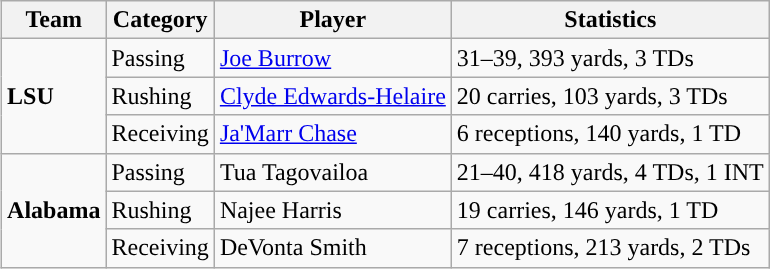<table class="wikitable" style="float: right;">
<tr>
<th>Team</th>
<th>Category</th>
<th>Player</th>
<th>Statistics</th>
</tr>
<tr>
<td rowspan=3><strong>LSU</strong></td>
<td>Passing</td>
<td><a href='#'>Joe Burrow</a></td>
<td>31–39, 393 yards, 3 TDs</td>
</tr>
<tr>
<td>Rushing</td>
<td><a href='#'>Clyde Edwards-Helaire</a></td>
<td>20 carries, 103 yards, 3 TDs</td>
</tr>
<tr>
<td>Receiving</td>
<td><a href='#'>Ja'Marr Chase</a></td>
<td>6 receptions, 140 yards, 1 TD</td>
</tr>
<tr>
<td rowspan=3><strong>Alabama</strong></td>
<td>Passing</td>
<td>Tua Tagovailoa</td>
<td>21–40, 418 yards, 4 TDs, 1 INT</td>
</tr>
<tr>
<td>Rushing</td>
<td>Najee Harris</td>
<td>19 carries, 146 yards, 1 TD</td>
</tr>
<tr>
<td>Receiving</td>
<td>DeVonta Smith</td>
<td>7 receptions, 213 yards, 2 TDs</td>
</tr>
</table>
